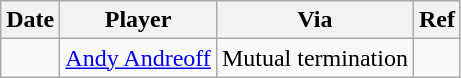<table class="wikitable">
<tr>
<th>Date</th>
<th>Player</th>
<th>Via</th>
<th>Ref</th>
</tr>
<tr>
<td></td>
<td><a href='#'>Andy Andreoff</a></td>
<td>Mutual termination</td>
<td></td>
</tr>
</table>
